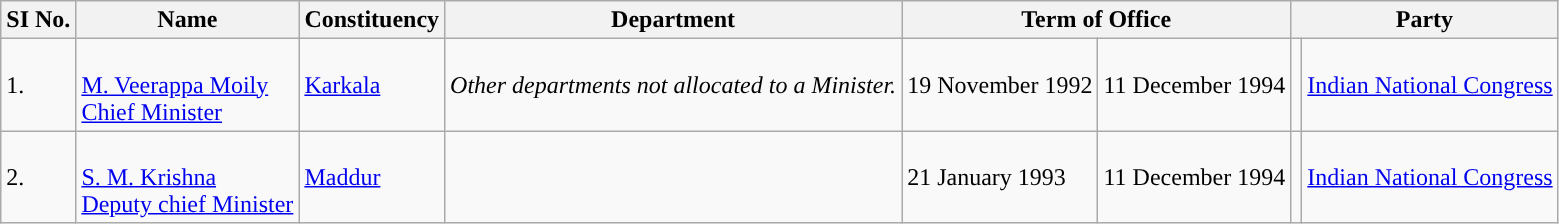<table class="wikitable">
<tr>
<th>SI No.</th>
<th>Name</th>
<th>Constituency</th>
<th>Department</th>
<th colspan="2">Term of Office</th>
<th colspan="2">Party</th>
</tr>
<tr>
<td>1.</td>
<td><br><a href='#'>M. Veerappa Moily</a><br><a href='#'>Chief Minister</a></td>
<td><a href='#'>Karkala</a></td>
<td><em>Other departments not allocated to a Minister.</em></td>
<td>19 November 1992</td>
<td>11 December 1994</td>
<td style="background:"></td>
<td><a href='#'>Indian National Congress</a></td>
</tr>
<tr>
<td>2.</td>
<td><br><a href='#'>S. M. Krishna</a><br><a href='#'>Deputy chief Minister</a></td>
<td><a href='#'>Maddur</a></td>
<td></td>
<td>21 January 1993</td>
<td>11 December 1994</td>
<td style="background:"></td>
<td><a href='#'>Indian National Congress</a></td>
</tr>
</table>
